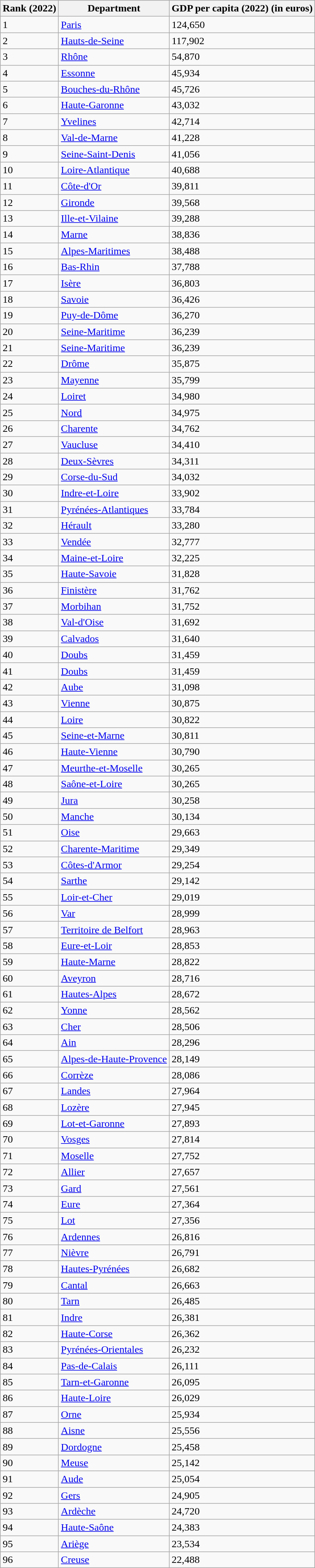<table class="wikitable sortable" align="center">
<tr>
<th>Rank (2022)</th>
<th>Department</th>
<th>GDP per capita (2022) (in euros)</th>
</tr>
<tr>
<td>1</td>
<td><a href='#'>Paris</a></td>
<td>124,650</td>
</tr>
<tr>
<td>2</td>
<td><a href='#'>Hauts-de-Seine</a></td>
<td>117,902</td>
</tr>
<tr>
<td>3</td>
<td><a href='#'>Rhône</a></td>
<td>54,870</td>
</tr>
<tr>
<td>4</td>
<td><a href='#'>Essonne</a></td>
<td>45,934</td>
</tr>
<tr>
<td>5</td>
<td><a href='#'>Bouches-du-Rhône</a></td>
<td>45,726</td>
</tr>
<tr>
<td>6</td>
<td><a href='#'>Haute-Garonne</a></td>
<td>43,032</td>
</tr>
<tr>
<td>7</td>
<td><a href='#'>Yvelines</a></td>
<td>42,714</td>
</tr>
<tr>
<td>8</td>
<td><a href='#'>Val-de-Marne</a></td>
<td>41,228</td>
</tr>
<tr>
<td>9</td>
<td><a href='#'>Seine-Saint-Denis</a></td>
<td>41,056</td>
</tr>
<tr>
<td>10</td>
<td><a href='#'>Loire-Atlantique</a></td>
<td>40,688</td>
</tr>
<tr>
<td>11</td>
<td><a href='#'>Côte-d'Or</a></td>
<td>39,811</td>
</tr>
<tr>
<td>12</td>
<td><a href='#'>Gironde</a></td>
<td>39,568</td>
</tr>
<tr>
<td>13</td>
<td><a href='#'>Ille-et-Vilaine</a></td>
<td>39,288</td>
</tr>
<tr>
<td>14</td>
<td><a href='#'>Marne</a></td>
<td>38,836</td>
</tr>
<tr>
<td>15</td>
<td><a href='#'>Alpes-Maritimes</a></td>
<td>38,488</td>
</tr>
<tr>
<td>16</td>
<td><a href='#'>Bas-Rhin</a></td>
<td>37,788</td>
</tr>
<tr>
<td>17</td>
<td><a href='#'>Isère</a></td>
<td>36,803</td>
</tr>
<tr>
<td>18</td>
<td><a href='#'>Savoie</a></td>
<td>36,426</td>
</tr>
<tr>
<td>19</td>
<td><a href='#'>Puy-de-Dôme</a></td>
<td>36,270</td>
</tr>
<tr>
<td>20</td>
<td><a href='#'>Seine-Maritime</a></td>
<td>36,239</td>
</tr>
<tr>
<td>21</td>
<td><a href='#'>Seine-Maritime</a></td>
<td>36,239</td>
</tr>
<tr>
<td>22</td>
<td><a href='#'>Drôme</a></td>
<td>35,875</td>
</tr>
<tr>
<td>23</td>
<td><a href='#'>Mayenne</a></td>
<td>35,799</td>
</tr>
<tr>
<td>24</td>
<td><a href='#'>Loiret</a></td>
<td>34,980</td>
</tr>
<tr>
<td>25</td>
<td><a href='#'>Nord</a></td>
<td>34,975</td>
</tr>
<tr>
<td>26</td>
<td><a href='#'>Charente</a></td>
<td>34,762</td>
</tr>
<tr>
<td>27</td>
<td><a href='#'>Vaucluse</a></td>
<td>34,410</td>
</tr>
<tr>
<td>28</td>
<td><a href='#'>Deux-Sèvres</a></td>
<td>34,311</td>
</tr>
<tr>
<td>29</td>
<td><a href='#'>Corse-du-Sud</a></td>
<td>34,032</td>
</tr>
<tr>
<td>30</td>
<td><a href='#'>Indre-et-Loire</a></td>
<td>33,902</td>
</tr>
<tr>
<td>31</td>
<td><a href='#'>Pyrénées-Atlantiques</a></td>
<td>33,784</td>
</tr>
<tr>
<td>32</td>
<td><a href='#'>Hérault</a></td>
<td>33,280</td>
</tr>
<tr>
<td>33</td>
<td><a href='#'>Vendée</a></td>
<td>32,777</td>
</tr>
<tr>
<td>34</td>
<td><a href='#'>Maine-et-Loire</a></td>
<td>32,225</td>
</tr>
<tr>
<td>35</td>
<td><a href='#'>Haute-Savoie</a></td>
<td>31,828</td>
</tr>
<tr>
<td>36</td>
<td><a href='#'>Finistère</a></td>
<td>31,762</td>
</tr>
<tr>
<td>37</td>
<td><a href='#'>Morbihan</a></td>
<td>31,752</td>
</tr>
<tr>
<td>38</td>
<td><a href='#'>Val-d'Oise</a></td>
<td>31,692</td>
</tr>
<tr>
<td>39</td>
<td><a href='#'>Calvados</a></td>
<td>31,640</td>
</tr>
<tr>
<td>40</td>
<td><a href='#'>Doubs</a></td>
<td>31,459</td>
</tr>
<tr>
<td>41</td>
<td><a href='#'>Doubs</a></td>
<td>31,459</td>
</tr>
<tr>
<td>42</td>
<td><a href='#'>Aube</a></td>
<td>31,098</td>
</tr>
<tr>
<td>43</td>
<td><a href='#'>Vienne</a></td>
<td>30,875</td>
</tr>
<tr>
<td>44</td>
<td><a href='#'>Loire</a></td>
<td>30,822</td>
</tr>
<tr>
<td>45</td>
<td><a href='#'>Seine-et-Marne</a></td>
<td>30,811</td>
</tr>
<tr>
<td>46</td>
<td><a href='#'>Haute-Vienne</a></td>
<td>30,790</td>
</tr>
<tr>
<td>47</td>
<td><a href='#'>Meurthe-et-Moselle</a></td>
<td>30,265</td>
</tr>
<tr>
<td>48</td>
<td><a href='#'>Saône-et-Loire</a></td>
<td>30,265</td>
</tr>
<tr>
<td>49</td>
<td><a href='#'>Jura</a></td>
<td>30,258</td>
</tr>
<tr>
<td>50</td>
<td><a href='#'>Manche</a></td>
<td>30,134</td>
</tr>
<tr>
<td>51</td>
<td><a href='#'>Oise</a></td>
<td>29,663</td>
</tr>
<tr>
<td>52</td>
<td><a href='#'>Charente-Maritime</a></td>
<td>29,349</td>
</tr>
<tr>
<td>53</td>
<td><a href='#'>Côtes-d'Armor</a></td>
<td>29,254</td>
</tr>
<tr>
<td>54</td>
<td><a href='#'>Sarthe</a></td>
<td>29,142</td>
</tr>
<tr>
<td>55</td>
<td><a href='#'>Loir-et-Cher</a></td>
<td>29,019</td>
</tr>
<tr>
<td>56</td>
<td><a href='#'>Var</a></td>
<td>28,999</td>
</tr>
<tr>
<td>57</td>
<td><a href='#'>Territoire de Belfort</a></td>
<td>28,963</td>
</tr>
<tr>
<td>58</td>
<td><a href='#'>Eure-et-Loir</a></td>
<td>28,853</td>
</tr>
<tr>
<td>59</td>
<td><a href='#'>Haute-Marne</a></td>
<td>28,822</td>
</tr>
<tr>
<td>60</td>
<td><a href='#'>Aveyron</a></td>
<td>28,716</td>
</tr>
<tr>
<td>61</td>
<td><a href='#'>Hautes-Alpes</a></td>
<td>28,672</td>
</tr>
<tr>
<td>62</td>
<td><a href='#'>Yonne</a></td>
<td>28,562</td>
</tr>
<tr>
<td>63</td>
<td><a href='#'>Cher</a></td>
<td>28,506</td>
</tr>
<tr>
<td>64</td>
<td><a href='#'>Ain</a></td>
<td>28,296</td>
</tr>
<tr>
<td>65</td>
<td><a href='#'>Alpes-de-Haute-Provence</a></td>
<td>28,149</td>
</tr>
<tr>
<td>66</td>
<td><a href='#'>Corrèze</a></td>
<td>28,086</td>
</tr>
<tr>
<td>67</td>
<td><a href='#'>Landes</a></td>
<td>27,964</td>
</tr>
<tr>
<td>68</td>
<td><a href='#'>Lozère</a></td>
<td>27,945</td>
</tr>
<tr>
<td>69</td>
<td><a href='#'>Lot-et-Garonne</a></td>
<td>27,893</td>
</tr>
<tr>
<td>70</td>
<td><a href='#'>Vosges</a></td>
<td>27,814</td>
</tr>
<tr>
<td>71</td>
<td><a href='#'>Moselle</a></td>
<td>27,752</td>
</tr>
<tr>
<td>72</td>
<td><a href='#'>Allier</a></td>
<td>27,657</td>
</tr>
<tr>
<td>73</td>
<td><a href='#'>Gard</a></td>
<td>27,561</td>
</tr>
<tr>
<td>74</td>
<td><a href='#'>Eure</a></td>
<td>27,364</td>
</tr>
<tr>
<td>75</td>
<td><a href='#'>Lot</a></td>
<td>27,356</td>
</tr>
<tr>
<td>76</td>
<td><a href='#'>Ardennes</a></td>
<td>26,816</td>
</tr>
<tr>
<td>77</td>
<td><a href='#'>Nièvre</a></td>
<td>26,791</td>
</tr>
<tr>
<td>78</td>
<td><a href='#'>Hautes-Pyrénées</a></td>
<td>26,682</td>
</tr>
<tr>
<td>79</td>
<td><a href='#'>Cantal</a></td>
<td>26,663</td>
</tr>
<tr>
<td>80</td>
<td><a href='#'>Tarn</a></td>
<td>26,485</td>
</tr>
<tr>
<td>81</td>
<td><a href='#'>Indre</a></td>
<td>26,381</td>
</tr>
<tr>
<td>82</td>
<td><a href='#'>Haute-Corse</a></td>
<td>26,362</td>
</tr>
<tr>
<td>83</td>
<td><a href='#'>Pyrénées-Orientales</a></td>
<td>26,232</td>
</tr>
<tr>
<td>84</td>
<td><a href='#'>Pas-de-Calais</a></td>
<td>26,111</td>
</tr>
<tr>
<td>85</td>
<td><a href='#'>Tarn-et-Garonne</a></td>
<td>26,095</td>
</tr>
<tr>
<td>86</td>
<td><a href='#'>Haute-Loire</a></td>
<td>26,029</td>
</tr>
<tr>
<td>87</td>
<td><a href='#'>Orne</a></td>
<td>25,934</td>
</tr>
<tr>
<td>88</td>
<td><a href='#'>Aisne</a></td>
<td>25,556</td>
</tr>
<tr>
<td>89</td>
<td><a href='#'>Dordogne</a></td>
<td>25,458</td>
</tr>
<tr>
<td>90</td>
<td><a href='#'>Meuse</a></td>
<td>25,142</td>
</tr>
<tr>
<td>91</td>
<td><a href='#'>Aude</a></td>
<td>25,054</td>
</tr>
<tr>
<td>92</td>
<td><a href='#'>Gers</a></td>
<td>24,905</td>
</tr>
<tr>
<td>93</td>
<td><a href='#'>Ardèche</a></td>
<td>24,720</td>
</tr>
<tr>
<td>94</td>
<td><a href='#'>Haute-Saône</a></td>
<td>24,383</td>
</tr>
<tr>
<td>95</td>
<td><a href='#'>Ariège</a></td>
<td>23,534</td>
</tr>
<tr>
<td>96</td>
<td><a href='#'>Creuse</a></td>
<td>22,488</td>
</tr>
</table>
